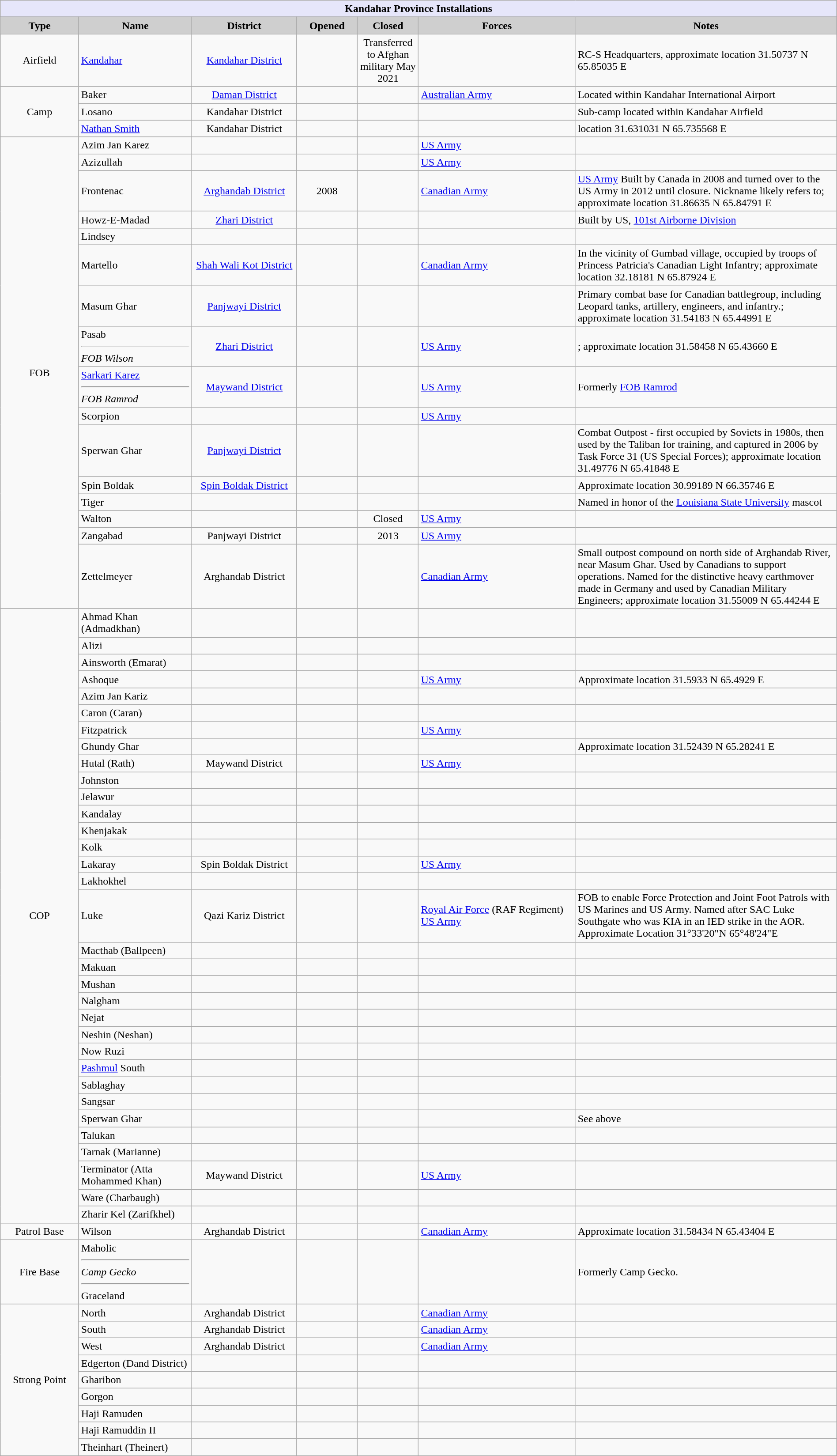<table class="wikitable sortable" width="100%">
<tr>
<th style="align: center; background: lavender" colspan="7"><strong>Kandahar Province Installations</strong></th>
</tr>
<tr style="background:#efefef; color:black">
</tr>
<tr>
<th style="background-color:#cfcfcf;" align="center" width="9%" align="center">Type</th>
<th style="background-color:#cfcfcf;" align="center" width="13%">Name</th>
<th style="background-color:#cfcfcf;" align="center" width="12%">District</th>
<th style="background-color:#cfcfcf;" align="center" width="7%">Opened</th>
<th style="background-color:#cfcfcf;" align="center" width="7%">Closed</th>
<th style="background-color:#cfcfcf;" align="center" width="18%" class="unsortable">Forces</th>
<th style="background-color:#cfcfcf;" align="center" width="30%" class="unsortable">Notes</th>
</tr>
<tr>
<td align="center">Airfield</td>
<td><a href='#'>Kandahar</a></td>
<td align="center"><a href='#'>Kandahar District</a></td>
<td align="center"></td>
<td align="center">Transferred to Afghan military May 2021</td>
<td></td>
<td>RC-S Headquarters, approximate location 31.50737 N 65.85035 E</td>
</tr>
<tr>
<td rowspan="3" align="center">Camp</td>
<td>Baker</td>
<td align="center"><a href='#'>Daman District</a></td>
<td align="center"></td>
<td align="center"></td>
<td> <a href='#'>Australian Army</a></td>
<td>Located within Kandahar International Airport</td>
</tr>
<tr>
<td>Losano</td>
<td align="center">Kandahar District</td>
<td align="center"></td>
<td align="center"></td>
<td></td>
<td>Sub-camp located within Kandahar Airfield</td>
</tr>
<tr>
<td><a href='#'>Nathan Smith</a></td>
<td align="center">Kandahar District</td>
<td align="center"></td>
<td align="center"></td>
<td></td>
<td>location 31.631031 N 65.735568 E</td>
</tr>
<tr>
<td rowspan="16" align="center">FOB</td>
<td>Azim Jan Karez</td>
<td align="center"></td>
<td align="center"></td>
<td align="center"></td>
<td> <a href='#'>US Army</a></td>
<td></td>
</tr>
<tr>
<td>Azizullah</td>
<td align="center"></td>
<td align="center"></td>
<td align="center"></td>
<td> <a href='#'>US Army</a></td>
<td></td>
</tr>
<tr>
<td>Frontenac</td>
<td align="center"><a href='#'>Arghandab District</a></td>
<td align="center">2008</td>
<td align="center"></td>
<td> <a href='#'>Canadian Army</a></td>
<td> <a href='#'>US Army</a> Built by Canada in 2008  and turned over to the US Army in 2012 until closure.  Nickname likely refers to; approximate location 31.86635 N 65.84791 E</td>
</tr>
<tr>
<td>Howz-E-Madad</td>
<td align="center"><a href='#'>Zhari District</a></td>
<td align="center"></td>
<td align="center"></td>
<td></td>
<td>Built by US, <a href='#'>101st Airborne Division</a></td>
</tr>
<tr>
<td>Lindsey</td>
<td align="center"></td>
<td align="center"></td>
<td align="center"></td>
<td></td>
<td></td>
</tr>
<tr>
<td>Martello</td>
<td align="center"><a href='#'>Shah Wali Kot District</a></td>
<td align="center"></td>
<td align="center"></td>
<td> <a href='#'>Canadian Army</a></td>
<td>In the vicinity of Gumbad village, occupied by troops of Princess Patricia's Canadian Light Infantry; approximate location 32.18181 N 65.87924 E</td>
</tr>
<tr>
<td>Masum Ghar</td>
<td align="center"><a href='#'>Panjwayi District</a></td>
<td align="center"></td>
<td align="center"></td>
<td></td>
<td>Primary combat base for Canadian battlegroup, including Leopard tanks, artillery, engineers, and infantry.; approximate location 31.54183 N 65.44991 E</td>
</tr>
<tr>
<td>Pasab<hr><em>FOB Wilson</em></td>
<td align="center"><a href='#'>Zhari District</a></td>
<td align="center"></td>
<td align="center"></td>
<td> <a href='#'>US Army</a></td>
<td>; approximate location 31.58458 N 65.43660 E</td>
</tr>
<tr>
<td><a href='#'>Sarkari Karez</a><hr><em>FOB Ramrod</em></td>
<td align="center"><a href='#'>Maywand District</a></td>
<td align="center"></td>
<td align="center"></td>
<td> <a href='#'>US Army</a></td>
<td>Formerly <a href='#'>FOB Ramrod</a></td>
</tr>
<tr>
<td>Scorpion</td>
<td align="center"></td>
<td align="center"></td>
<td align="center"></td>
<td> <a href='#'>US Army</a></td>
<td></td>
</tr>
<tr>
<td>Sperwan Ghar</td>
<td align="center"><a href='#'>Panjwayi District</a></td>
<td align="center"></td>
<td align="center"></td>
<td></td>
<td>Combat Outpost - first occupied by Soviets in 1980s, then used by the Taliban for training, and captured in 2006 by Task Force 31 (US Special Forces); approximate location 31.49776 N 65.41848 E</td>
</tr>
<tr>
<td>Spin Boldak</td>
<td align="center"><a href='#'>Spin Boldak District</a></td>
<td align="center"></td>
<td align="center"></td>
<td></td>
<td>Approximate location 30.99189 N 66.35746 E</td>
</tr>
<tr>
<td>Tiger</td>
<td align="center"></td>
<td align="center"></td>
<td align="center"></td>
<td></td>
<td>Named in honor of the <a href='#'>Louisiana State University</a> mascot</td>
</tr>
<tr>
<td>Walton</td>
<td align="center"></td>
<td align="center"></td>
<td align="center">Closed</td>
<td> <a href='#'>US Army</a></td>
<td></td>
</tr>
<tr>
<td>Zangabad</td>
<td align="center">Panjwayi District</td>
<td align="center"></td>
<td align="center">2013</td>
<td> <a href='#'>US Army</a></td>
<td></td>
</tr>
<tr>
<td>Zettelmeyer</td>
<td align="center">Arghandab District</td>
<td align="center"></td>
<td align="center"></td>
<td> <a href='#'>Canadian Army</a></td>
<td>Small outpost compound on north side of Arghandab River, near Masum Ghar.  Used by Canadians to support operations.  Named for the distinctive heavy earthmover made in Germany and used by Canadian Military Engineers; approximate location 31.55009 N 65.44244 E</td>
</tr>
<tr>
<td rowspan="33" align="center">COP</td>
<td>Ahmad Khan (Admadkhan)</td>
<td align="center"></td>
<td align="center"></td>
<td align="center"></td>
<td></td>
<td></td>
</tr>
<tr>
<td>Alizi</td>
<td align="center"></td>
<td align="center"></td>
<td align="center"></td>
<td></td>
<td></td>
</tr>
<tr>
<td>Ainsworth (Emarat)</td>
<td align="center"></td>
<td align="center"></td>
<td align="center"></td>
<td></td>
<td></td>
</tr>
<tr>
<td>Ashoque</td>
<td align="center"></td>
<td align="center"></td>
<td align="center"></td>
<td> <a href='#'>US Army</a></td>
<td>Approximate location  31.5933 N 65.4929 E</td>
</tr>
<tr>
<td>Azim Jan Kariz</td>
<td align="center"></td>
<td align="center"></td>
<td align="center"></td>
<td></td>
<td></td>
</tr>
<tr>
<td>Caron (Caran)</td>
<td align="center"></td>
<td align="center"></td>
<td align="center"></td>
<td></td>
<td></td>
</tr>
<tr>
<td>Fitzpatrick</td>
<td align="center"></td>
<td align="center"></td>
<td align="center"></td>
<td> <a href='#'>US Army</a></td>
<td></td>
</tr>
<tr>
<td>Ghundy Ghar</td>
<td align="center"></td>
<td align="center"></td>
<td align="center"></td>
<td></td>
<td>Approximate location 31.52439 N 65.28241 E</td>
</tr>
<tr>
<td>Hutal (Rath)</td>
<td align="center">Maywand District</td>
<td align="center"></td>
<td align="center"></td>
<td> <a href='#'>US Army</a></td>
<td></td>
</tr>
<tr>
<td>Johnston</td>
<td align="center"></td>
<td align="center"></td>
<td align="center"></td>
<td></td>
<td></td>
</tr>
<tr>
<td>Jelawur</td>
<td align="center"></td>
<td align="center"></td>
<td align="center"></td>
<td></td>
<td></td>
</tr>
<tr>
<td>Kandalay</td>
<td align="center"></td>
<td align="center"></td>
<td align="center"></td>
<td></td>
<td></td>
</tr>
<tr>
<td>Khenjakak</td>
<td align="center"></td>
<td align="center"></td>
<td align="center"></td>
<td></td>
<td></td>
</tr>
<tr>
<td>Kolk</td>
<td align="center"></td>
<td align="center"></td>
<td align="center"></td>
<td></td>
<td></td>
</tr>
<tr>
<td>Lakaray</td>
<td align="center">Spin Boldak District</td>
<td align="center"></td>
<td align="center"></td>
<td> <a href='#'>US Army</a></td>
<td></td>
</tr>
<tr>
<td>Lakhokhel</td>
<td align="center"></td>
<td align="center"></td>
<td align="center"></td>
<td></td>
<td></td>
</tr>
<tr>
<td>Luke</td>
<td align="center">Qazi Kariz District</td>
<td align="center"></td>
<td align="center"></td>
<td> <a href='#'>Royal Air Force</a> (RAF Regiment)  <a href='#'>US Army</a></td>
<td>FOB to enable Force Protection and Joint Foot Patrols with US Marines and US Army. Named after SAC Luke Southgate who was KIA in an IED strike in the AOR. Approximate Location 31°33'20"N 65°48'24"E</td>
</tr>
<tr>
<td>Macthab (Ballpeen)</td>
<td align="center"></td>
<td align="center"></td>
<td align="center"></td>
<td></td>
<td></td>
</tr>
<tr>
<td>Makuan</td>
<td align="center"></td>
<td align="center"></td>
<td align="center"></td>
<td></td>
<td></td>
</tr>
<tr>
<td>Mushan</td>
<td align="center"></td>
<td align="center"></td>
<td align="center"></td>
<td></td>
<td></td>
</tr>
<tr>
<td>Nalgham</td>
<td align="center"></td>
<td align="center"></td>
<td align="center"></td>
<td></td>
<td></td>
</tr>
<tr>
<td>Nejat</td>
<td align="center"></td>
<td align="center"></td>
<td align="center"></td>
<td></td>
<td></td>
</tr>
<tr>
<td>Neshin (Neshan)</td>
<td align="center"></td>
<td align="center"></td>
<td align="center"></td>
<td></td>
<td></td>
</tr>
<tr>
<td>Now Ruzi</td>
<td align="center"></td>
<td align="center"></td>
<td align="center"></td>
<td></td>
<td></td>
</tr>
<tr>
<td><a href='#'>Pashmul</a> South</td>
<td align="center"></td>
<td align="center"></td>
<td align="center"></td>
<td></td>
<td></td>
</tr>
<tr>
<td>Sablaghay</td>
<td align="center"></td>
<td align="center"></td>
<td align="center"></td>
<td></td>
<td></td>
</tr>
<tr>
<td>Sangsar</td>
<td align="center"></td>
<td align="center"></td>
<td align="center"></td>
<td></td>
<td></td>
</tr>
<tr>
<td>Sperwan Ghar</td>
<td align="center"></td>
<td align="center"></td>
<td align="center"></td>
<td></td>
<td>See above</td>
</tr>
<tr>
<td>Talukan</td>
<td align="center"></td>
<td align="center"></td>
<td align="center"></td>
<td></td>
<td></td>
</tr>
<tr>
<td>Tarnak (Marianne)</td>
<td align="center"></td>
<td align="center"></td>
<td align="center"></td>
<td></td>
<td></td>
</tr>
<tr>
<td>Terminator (Atta Mohammed Khan)</td>
<td align="center">Maywand District</td>
<td align="center"></td>
<td align="center"></td>
<td> <a href='#'>US Army</a></td>
<td></td>
</tr>
<tr>
<td>Ware (Charbaugh)</td>
<td align="center"></td>
<td align="center"></td>
<td align="center"></td>
<td></td>
<td></td>
</tr>
<tr>
<td>Zharir Kel (Zarifkhel)</td>
<td align="center"></td>
<td align="center"></td>
<td align="center"></td>
<td></td>
<td></td>
</tr>
<tr>
<td align="center">Patrol Base</td>
<td>Wilson</td>
<td align="center">Arghandab District</td>
<td align="center"></td>
<td align="center"></td>
<td> <a href='#'>Canadian Army</a></td>
<td>Approximate location 31.58434 N 65.43404 E</td>
</tr>
<tr>
<td align="center">Fire Base</td>
<td>Maholic<hr><em>Camp Gecko</em><hr>Graceland</td>
<td align="center"></td>
<td align="center"></td>
<td align="center"></td>
<td></td>
<td>Formerly Camp Gecko.</td>
</tr>
<tr>
<td rowspan="9" align="center">Strong Point</td>
<td>North</td>
<td align="center">Arghandab District</td>
<td align="center"></td>
<td align="center"></td>
<td> <a href='#'>Canadian Army</a></td>
<td></td>
</tr>
<tr>
<td>South</td>
<td align="center">Arghandab District</td>
<td align="center"></td>
<td align="center"></td>
<td> <a href='#'>Canadian Army</a></td>
<td></td>
</tr>
<tr>
<td>West</td>
<td align="center">Arghandab District</td>
<td align="center"></td>
<td align="center"></td>
<td> <a href='#'>Canadian Army</a></td>
<td></td>
</tr>
<tr>
<td>Edgerton (Dand District)</td>
<td align="center"></td>
<td align="center"></td>
<td align="center"></td>
<td></td>
<td></td>
</tr>
<tr>
<td>Gharibon</td>
<td align="center"></td>
<td align="center"></td>
<td align="center"></td>
<td></td>
<td></td>
</tr>
<tr>
<td>Gorgon</td>
<td align="center"></td>
<td align="center"></td>
<td align="center"></td>
<td></td>
<td></td>
</tr>
<tr>
<td>Haji Ramuden</td>
<td align="center"></td>
<td align="center"></td>
<td align="center"></td>
<td></td>
<td></td>
</tr>
<tr>
<td>Haji Ramuddin II</td>
<td align="center"></td>
<td align="center"></td>
<td align="center"></td>
<td></td>
<td></td>
</tr>
<tr>
<td>Theinhart (Theinert)</td>
<td align="center"></td>
<td align="center"></td>
<td align="center"></td>
<td></td>
<td></td>
</tr>
</table>
